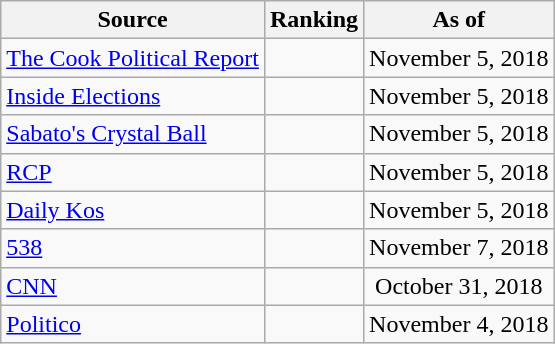<table class="wikitable" style="text-align:center">
<tr>
<th>Source</th>
<th>Ranking</th>
<th>As of</th>
</tr>
<tr>
<td align=left><a href='#'>The Cook Political Report</a></td>
<td></td>
<td>November 5, 2018</td>
</tr>
<tr>
<td align=left><a href='#'>Inside Elections</a></td>
<td></td>
<td>November 5, 2018</td>
</tr>
<tr>
<td align=left><a href='#'>Sabato's Crystal Ball</a></td>
<td></td>
<td>November 5, 2018</td>
</tr>
<tr>
<td align="left"><a href='#'>RCP</a></td>
<td></td>
<td>November 5, 2018</td>
</tr>
<tr>
<td align="left"><a href='#'>Daily Kos</a></td>
<td></td>
<td>November 5, 2018</td>
</tr>
<tr>
<td align="left"><a href='#'>538</a></td>
<td></td>
<td>November 7, 2018</td>
</tr>
<tr>
<td align="left"><a href='#'>CNN</a></td>
<td></td>
<td>October 31, 2018</td>
</tr>
<tr>
<td align="left"><a href='#'>Politico</a></td>
<td></td>
<td>November 4, 2018</td>
</tr>
</table>
